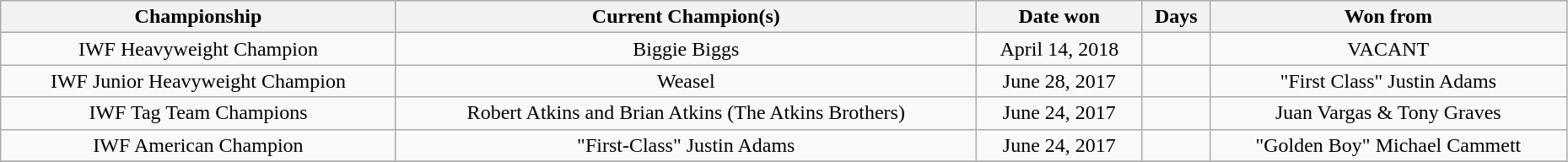<table class="wikitable sortable" width=98% style="text-align:center;">
<tr>
<th>Championship</th>
<th>Current Champion(s)</th>
<th>Date won</th>
<th>Days</th>
<th>Won from</th>
</tr>
<tr>
<td>IWF Heavyweight Champion</td>
<td>Biggie Biggs</td>
<td>April 14, 2018</td>
<td></td>
<td>VACANT</td>
</tr>
<tr>
<td>IWF Junior Heavyweight Champion</td>
<td>Weasel</td>
<td>June 28, 2017</td>
<td></td>
<td>"First Class" Justin Adams</td>
</tr>
<tr>
<td>IWF Tag Team Champions</td>
<td>Robert Atkins and Brian Atkins (The Atkins Brothers)</td>
<td>June 24, 2017</td>
<td></td>
<td>Juan Vargas & Tony Graves</td>
</tr>
<tr>
<td>IWF American Champion</td>
<td>"First-Class" Justin Adams</td>
<td>June 24, 2017</td>
<td></td>
<td>"Golden Boy" Michael Cammett</td>
</tr>
<tr>
</tr>
</table>
